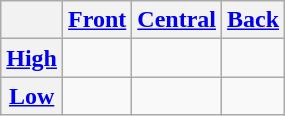<table class="wikitable" style="text-align:center">
<tr>
<th></th>
<th><a href='#'>Front</a></th>
<th><a href='#'>Central</a></th>
<th><a href='#'>Back</a></th>
</tr>
<tr>
<th><a href='#'>High</a></th>
<td>   </td>
<td></td>
<td>   </td>
</tr>
<tr>
<th><a href='#'>Low</a></th>
<td></td>
<td>   </td>
<td></td>
</tr>
</table>
